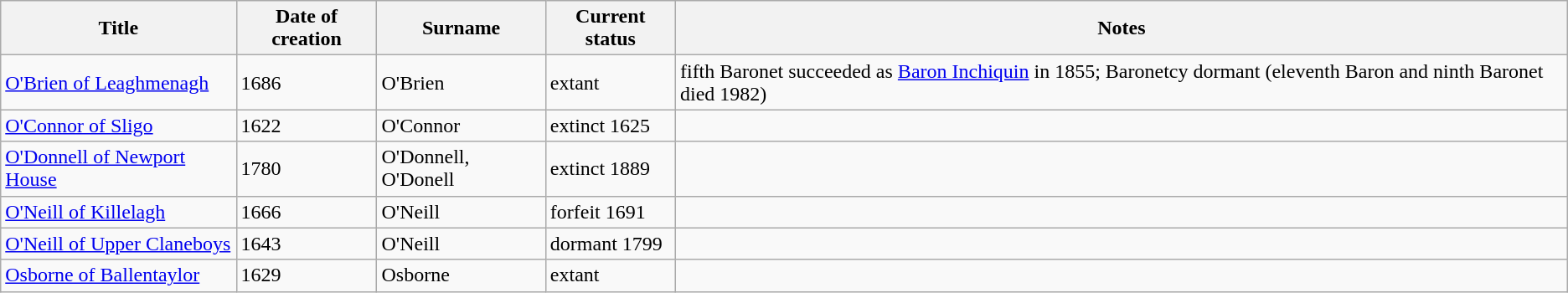<table class="wikitable">
<tr>
<th>Title</th>
<th>Date of creation</th>
<th>Surname</th>
<th>Current status</th>
<th>Notes</th>
</tr>
<tr>
<td><a href='#'>O'Brien of Leaghmenagh</a></td>
<td>1686</td>
<td>O'Brien</td>
<td>extant</td>
<td>fifth Baronet succeeded as <a href='#'>Baron Inchiquin</a> in 1855; Baronetcy dormant (eleventh Baron and ninth Baronet died 1982)</td>
</tr>
<tr>
<td><a href='#'>O'Connor of Sligo</a></td>
<td>1622</td>
<td>O'Connor</td>
<td>extinct 1625</td>
<td> </td>
</tr>
<tr>
<td><a href='#'>O'Donnell of Newport House</a></td>
<td>1780</td>
<td>O'Donnell, O'Donell</td>
<td>extinct 1889</td>
<td> </td>
</tr>
<tr>
<td><a href='#'>O'Neill of Killelagh</a></td>
<td>1666</td>
<td>O'Neill</td>
<td>forfeit 1691</td>
<td> </td>
</tr>
<tr>
<td><a href='#'>O'Neill of Upper Claneboys</a></td>
<td>1643</td>
<td>O'Neill</td>
<td>dormant 1799</td>
<td> </td>
</tr>
<tr>
<td><a href='#'>Osborne of Ballentaylor</a></td>
<td>1629</td>
<td>Osborne</td>
<td>extant</td>
<td> </td>
</tr>
</table>
